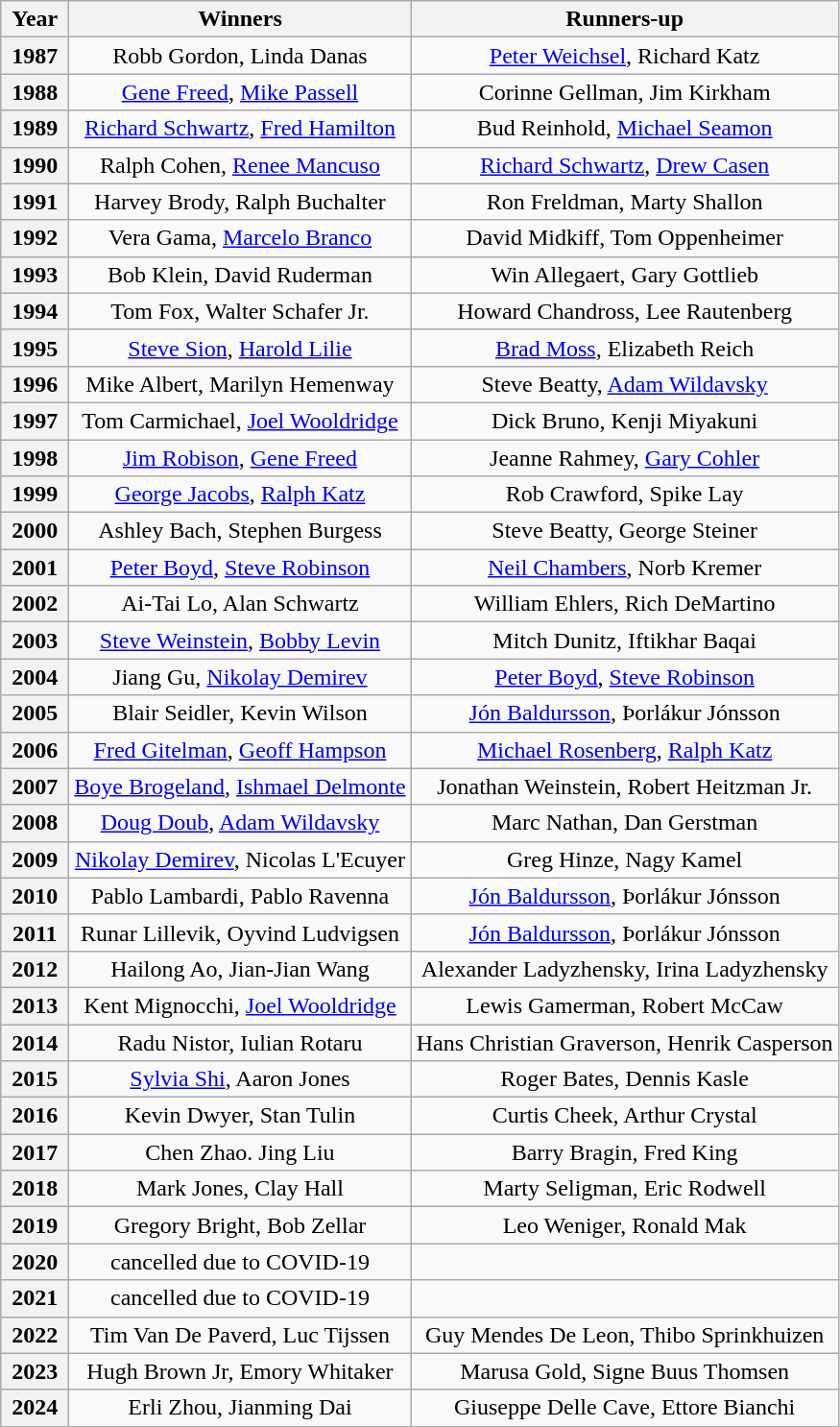<table class="wikitable" style="text-align:center">
<tr>
<th>Year</th>
<th>Winners</th>
<th>Runners-up</th>
</tr>
<tr>
<th> 1987 </th>
<td>Robb Gordon, Linda Danas</td>
<td><a href='#'>Peter Weichsel</a>, Richard Katz</td>
</tr>
<tr>
<th>1988</th>
<td><a href='#'>Gene Freed</a>, <a href='#'>Mike Passell</a></td>
<td>Corinne Gellman, Jim Kirkham</td>
</tr>
<tr>
<th>1989</th>
<td><a href='#'>Richard Schwartz</a>, <a href='#'>Fred Hamilton</a></td>
<td>Bud Reinhold, <a href='#'>Michael Seamon</a></td>
</tr>
<tr>
<th>1990</th>
<td>Ralph Cohen, <a href='#'>Renee Mancuso</a></td>
<td><a href='#'>Richard Schwartz</a>, <a href='#'>Drew Casen</a></td>
</tr>
<tr>
<th>1991</th>
<td>Harvey Brody, Ralph Buchalter</td>
<td>Ron Freldman, Marty Shallon</td>
</tr>
<tr>
<th>1992</th>
<td>Vera Gama, <a href='#'>Marcelo Branco</a></td>
<td>David Midkiff, Tom Oppenheimer</td>
</tr>
<tr>
<th>1993</th>
<td>Bob Klein, David Ruderman</td>
<td>Win Allegaert, Gary Gottlieb</td>
</tr>
<tr>
<th>1994</th>
<td>Tom Fox, Walter Schafer Jr.</td>
<td>Howard Chandross, Lee Rautenberg</td>
</tr>
<tr>
<th>1995</th>
<td><a href='#'>Steve Sion</a>, <a href='#'>Harold Lilie</a></td>
<td><a href='#'>Brad Moss</a>, Elizabeth Reich</td>
</tr>
<tr>
<th>1996</th>
<td>Mike Albert, Marilyn Hemenway</td>
<td>Steve Beatty, <a href='#'>Adam Wildavsky</a></td>
</tr>
<tr>
<th>1997</th>
<td>Tom Carmichael, <a href='#'>Joel Wooldridge</a></td>
<td>Dick Bruno, Kenji Miyakuni</td>
</tr>
<tr>
<th>1998</th>
<td><a href='#'>Jim Robison</a>, <a href='#'>Gene Freed</a></td>
<td>Jeanne Rahmey, <a href='#'>Gary Cohler</a></td>
</tr>
<tr>
<th>1999</th>
<td><a href='#'>George Jacobs</a>, <a href='#'>Ralph Katz</a></td>
<td>Rob Crawford, Spike Lay</td>
</tr>
<tr>
<th>2000</th>
<td>Ashley Bach, Stephen Burgess</td>
<td>Steve Beatty, George Steiner</td>
</tr>
<tr>
<th>2001</th>
<td><a href='#'>Peter Boyd</a>, <a href='#'>Steve Robinson</a></td>
<td><a href='#'>Neil Chambers</a>, Norb Kremer</td>
</tr>
<tr>
<th>2002</th>
<td>Ai-Tai Lo, Alan Schwartz</td>
<td>William Ehlers, Rich DeMartino</td>
</tr>
<tr>
<th>2003</th>
<td><a href='#'>Steve Weinstein</a>, <a href='#'>Bobby Levin</a></td>
<td>Mitch Dunitz, Iftikhar Baqai</td>
</tr>
<tr>
<th>2004</th>
<td>Jiang Gu, <a href='#'>Nikolay Demirev</a></td>
<td><a href='#'>Peter Boyd</a>, <a href='#'>Steve Robinson</a></td>
</tr>
<tr>
<th>2005</th>
<td>Blair Seidler, Kevin Wilson</td>
<td><a href='#'>Jón Baldursson</a>, Þorlákur Jónsson</td>
</tr>
<tr>
<th>2006</th>
<td><a href='#'>Fred Gitelman</a>, <a href='#'>Geoff Hampson</a></td>
<td><a href='#'>Michael Rosenberg</a>, <a href='#'>Ralph Katz</a></td>
</tr>
<tr>
<th>2007</th>
<td><a href='#'>Boye Brogeland</a>, <a href='#'>Ishmael Delmonte</a></td>
<td> Jonathan Weinstein, Robert Heitzman Jr. </td>
</tr>
<tr>
<th>2008</th>
<td><a href='#'>Doug Doub</a>, <a href='#'>Adam Wildavsky</a></td>
<td>Marc Nathan, Dan Gerstman</td>
</tr>
<tr>
<th>2009</th>
<td><a href='#'>Nikolay Demirev</a>, Nicolas L'Ecuyer</td>
<td>Greg Hinze, Nagy Kamel</td>
</tr>
<tr>
<th>2010</th>
<td>Pablo Lambardi, Pablo Ravenna</td>
<td><a href='#'>Jón Baldursson</a>, Þorlákur Jónsson</td>
</tr>
<tr>
<th>2011</th>
<td>Runar Lillevik, Oyvind Ludvigsen</td>
<td><a href='#'>Jón Baldursson</a>, Þorlákur Jónsson</td>
</tr>
<tr>
<th>2012</th>
<td>Hailong Ao, Jian-Jian Wang</td>
<td>Alexander Ladyzhensky, Irina Ladyzhensky</td>
</tr>
<tr>
<th>2013</th>
<td>Kent Mignocchi, <a href='#'>Joel Wooldridge</a></td>
<td>Lewis Gamerman, Robert McCaw</td>
</tr>
<tr>
<th>2014</th>
<td>Radu Nistor, Iulian Rotaru</td>
<td>Hans Christian Graverson, Henrik Casperson</td>
</tr>
<tr>
<th>2015</th>
<td><a href='#'>Sylvia Shi</a>, Aaron Jones</td>
<td>Roger Bates, Dennis Kasle</td>
</tr>
<tr>
<th>2016</th>
<td>Kevin Dwyer, Stan Tulin</td>
<td>Curtis Cheek, Arthur Crystal</td>
</tr>
<tr>
<th>2017</th>
<td>Chen Zhao. Jing Liu</td>
<td>Barry Bragin, Fred King</td>
</tr>
<tr>
<th>2018</th>
<td>Mark Jones, Clay Hall</td>
<td>Marty Seligman, Eric Rodwell</td>
</tr>
<tr>
<th>2019</th>
<td>Gregory Bright, Bob Zellar</td>
<td>Leo Weniger, Ronald Mak</td>
</tr>
<tr>
<th>2020</th>
<td>cancelled due to COVID-19</td>
<td></td>
</tr>
<tr>
<th>2021</th>
<td>cancelled due to COVID-19</td>
<td></td>
</tr>
<tr>
<th>2022</th>
<td>Tim Van De Paverd, Luc Tijssen</td>
<td>Guy Mendes De Leon, Thibo Sprinkhuizen</td>
</tr>
<tr>
<th>2023</th>
<td>Hugh Brown Jr, Emory Whitaker</td>
<td>Marusa Gold, Signe Buus Thomsen</td>
</tr>
<tr>
<th>2024</th>
<td>Erli Zhou, Jianming Dai</td>
<td>Giuseppe Delle Cave, Ettore Bianchi</td>
</tr>
</table>
